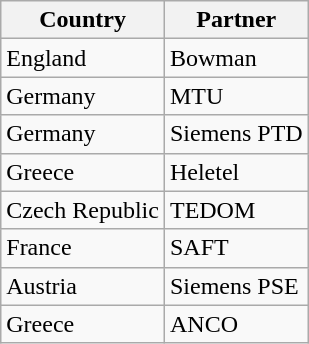<table class="wikitable">
<tr>
<th>Country</th>
<th>Partner</th>
</tr>
<tr>
<td>England</td>
<td>Bowman</td>
</tr>
<tr>
<td>Germany</td>
<td>MTU</td>
</tr>
<tr>
<td>Germany</td>
<td>Siemens PTD</td>
</tr>
<tr>
<td>Greece</td>
<td>Heletel</td>
</tr>
<tr>
<td>Czech Republic</td>
<td>TEDOM</td>
</tr>
<tr>
<td>France</td>
<td>SAFT</td>
</tr>
<tr>
<td>Austria</td>
<td>Siemens PSE</td>
</tr>
<tr>
<td>Greece</td>
<td>ANCO</td>
</tr>
</table>
